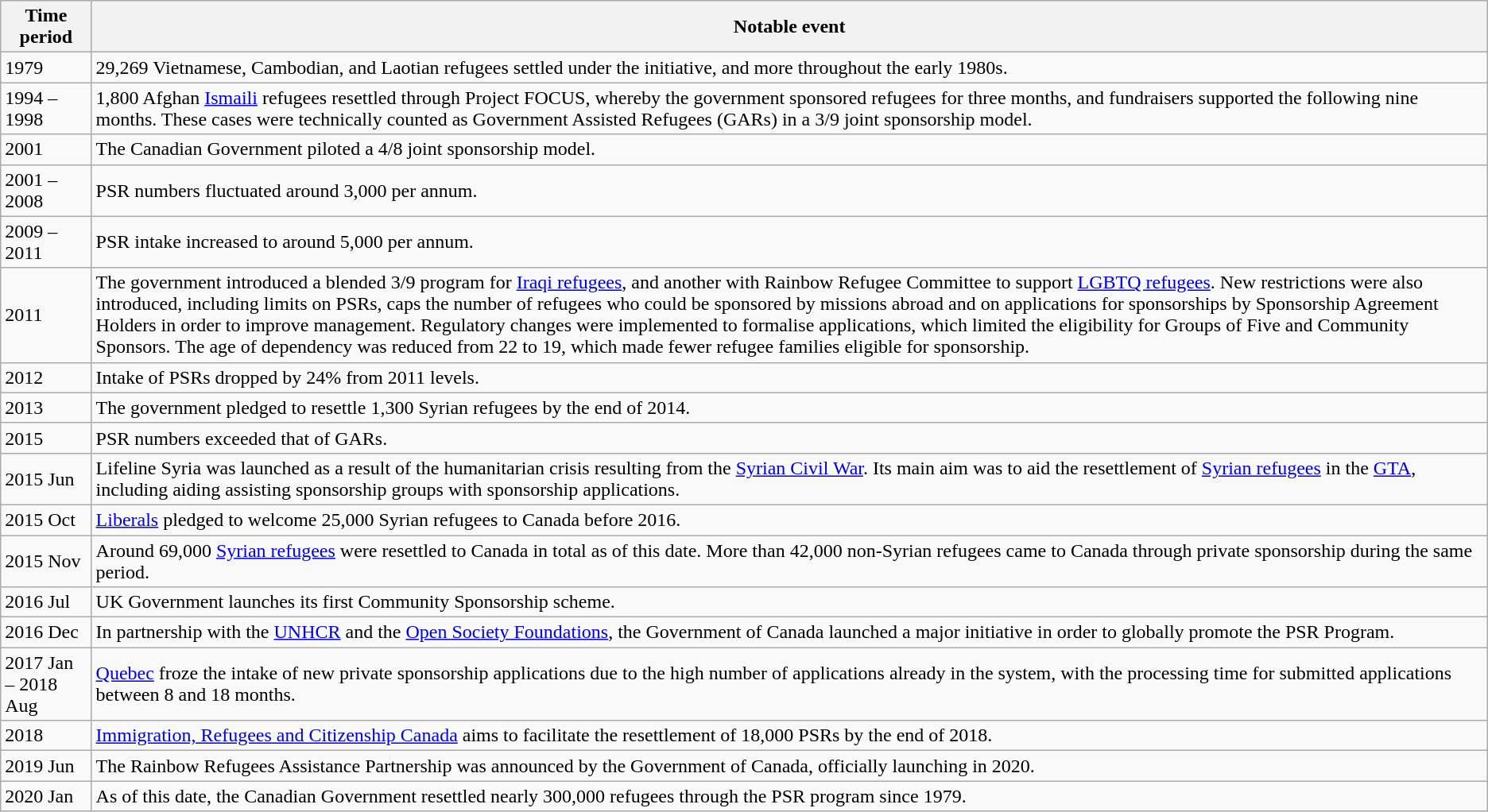<table class="wikitable">
<tr>
<th>Time period</th>
<th>Notable event</th>
</tr>
<tr>
<td>1979</td>
<td>29,269 Vietnamese, Cambodian, and Laotian refugees settled under the initiative, and more throughout the early 1980s.</td>
</tr>
<tr>
<td>1994 – 1998</td>
<td>1,800 Afghan <a href='#'>Ismaili</a> refugees resettled through Project FOCUS, whereby the government sponsored refugees for three months, and fundraisers supported the following nine months. These cases were technically counted as Government Assisted Refugees (GARs) in a 3/9 joint sponsorship model.</td>
</tr>
<tr>
<td>2001</td>
<td>The Canadian Government piloted a 4/8 joint sponsorship model.</td>
</tr>
<tr>
<td>2001 – 2008</td>
<td>PSR numbers fluctuated around 3,000 per annum.</td>
</tr>
<tr>
<td>2009 – 2011</td>
<td>PSR intake increased to around 5,000 per annum.</td>
</tr>
<tr>
<td>2011</td>
<td>The government introduced a blended 3/9 program for <a href='#'>Iraqi refugees</a>, and another with Rainbow Refugee Committee to support <a href='#'>LGBTQ refugees</a>. New restrictions were also introduced, including limits on PSRs, caps the number of refugees who could be sponsored by missions abroad and on applications for sponsorships by Sponsorship Agreement Holders in order to improve management. Regulatory changes were implemented to formalise applications, which limited the eligibility for Groups of Five and Community Sponsors. The age of dependency was reduced from 22 to 19, which made fewer refugee families eligible for sponsorship.</td>
</tr>
<tr>
<td>2012</td>
<td>Intake of PSRs dropped by 24% from 2011 levels.</td>
</tr>
<tr>
<td>2013</td>
<td>The government pledged to resettle 1,300 Syrian refugees by the end of 2014.</td>
</tr>
<tr>
<td>2015</td>
<td>PSR numbers exceeded that of GARs.</td>
</tr>
<tr>
<td>2015 Jun</td>
<td>Lifeline Syria was launched as a result of the humanitarian crisis resulting from the <a href='#'>Syrian Civil War</a>. Its main aim was to aid the resettlement of <a href='#'>Syrian refugees</a> in the <a href='#'>GTA</a>, including aiding assisting sponsorship groups with sponsorship applications.</td>
</tr>
<tr>
<td>2015 Oct</td>
<td><a href='#'>Liberals</a> pledged to welcome 25,000 Syrian refugees to Canada before 2016.</td>
</tr>
<tr>
<td>2015 Nov</td>
<td>Around 69,000 <a href='#'>Syrian refugees</a> were resettled to Canada in total as of this date. More than 42,000 non-Syrian refugees came to Canada through private sponsorship during the same period.</td>
</tr>
<tr>
<td>2016 Jul</td>
<td>UK Government launches its first Community Sponsorship scheme.</td>
</tr>
<tr>
<td>2016 Dec</td>
<td>In partnership with the <a href='#'>UNHCR</a> and the <a href='#'>Open Society Foundations</a>, the Government of Canada launched a major initiative in order to globally promote the PSR Program.</td>
</tr>
<tr>
<td>2017 Jan – 2018 Aug</td>
<td><a href='#'>Quebec</a> froze the intake of new private sponsorship applications due to the high number of applications already in the system, with the processing time for submitted applications between 8 and 18 months.</td>
</tr>
<tr>
<td>2018</td>
<td><a href='#'>Immigration, Refugees and Citizenship Canada</a> aims to facilitate the resettlement of 18,000 PSRs by the end of 2018.</td>
</tr>
<tr>
<td>2019 Jun</td>
<td>The Rainbow Refugees Assistance Partnership was announced by the Government of Canada, officially launching in 2020.</td>
</tr>
<tr>
<td>2020 Jan</td>
<td>As of this date, the Canadian Government resettled nearly 300,000 refugees through the PSR program since 1979.</td>
</tr>
</table>
